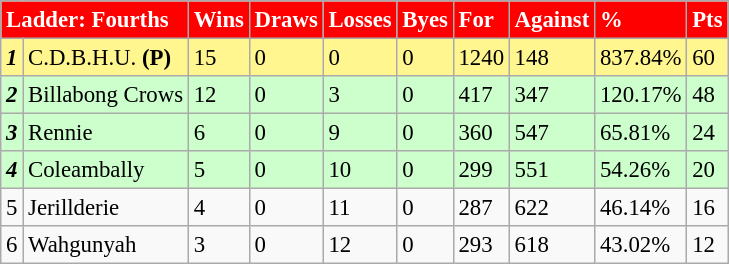<table style="font-size: 95%; text-align: left;" class="wikitable">
<tr>
<td colspan="2" bgcolor="Red" div style="color:White"><strong>Ladder: Fourths</strong></td>
<td bgcolor="Red" div style="color:White"><strong>Wins</strong></td>
<td bgcolor="Red" div style="color:White"><strong>Draws</strong></td>
<td bgcolor="Red" div style="color:White"><strong>Losses</strong></td>
<td bgcolor="Red" div style="color:White"><strong>Byes</strong></td>
<td bgcolor="Red" div style="color:White"><strong>For</strong></td>
<td bgcolor="Red" div style="color:White"><strong>Against</strong></td>
<td bgcolor="Red" div style="color:White"><strong>%</strong></td>
<td bgcolor="Red" div style="color:White"><strong>Pts</strong></td>
</tr>
<tr>
<td bgcolor="#FFF68F" div style="color: black"><strong><em>1</em></strong></td>
<td bgcolor="#FFF68F" div style="color: black">C.D.B.H.U. <strong>(P)</strong></td>
<td bgcolor="#FFF68F" div style="color: black">15</td>
<td bgcolor="#FFF68F" div style="color: black">0</td>
<td bgcolor="#FFF68F" div style="color: black">0</td>
<td bgcolor="#FFF68F" div style="color: black">0</td>
<td bgcolor="#FFF68F" div style="color: black">1240</td>
<td bgcolor="#FFF68F" div style="color: black">148</td>
<td bgcolor="#FFF68F" div style="color: black">837.84%</td>
<td bgcolor="#FFF68F" div style="color: black">60</td>
</tr>
<tr>
<td bgcolor="#ccffcc" div style="color: black"><strong><em>2</em></strong></td>
<td bgcolor="#ccffcc" div style="color: black">Billabong Crows</td>
<td bgcolor="#ccffcc" div style="color: black">12</td>
<td bgcolor="#ccffcc" div style="color: black">0</td>
<td bgcolor="#ccffcc" div style="color: black">3</td>
<td bgcolor="#ccffcc" div style="color: black">0</td>
<td bgcolor="#ccffcc" div style="color: black">417</td>
<td bgcolor="#ccffcc" div style="color: black">347</td>
<td bgcolor="#ccffcc" div style="color: black">120.17%</td>
<td bgcolor="#ccffcc" div style="color: black">48</td>
</tr>
<tr>
<td bgcolor="#ccffcc" div style="color: black"><strong><em>3</em></strong></td>
<td bgcolor="#ccffcc" div style="color: black">Rennie</td>
<td bgcolor="#ccffcc" div style="color: black">6</td>
<td bgcolor="#ccffcc" div style="color: black">0</td>
<td bgcolor="#ccffcc" div style="color: black">9</td>
<td bgcolor="#ccffcc" div style="color: black">0</td>
<td bgcolor="#ccffcc" div style="color: black">360</td>
<td bgcolor="#ccffcc" div style="color: black">547</td>
<td bgcolor="#ccffcc" div style="color: black">65.81%</td>
<td bgcolor="#ccffcc" div style="color: black">24</td>
</tr>
<tr>
<td bgcolor="#ccffcc" div style="color: black"><strong><em>4</em></strong></td>
<td bgcolor="#ccffcc" div style="color: black">Coleambally</td>
<td bgcolor="#ccffcc" div style="color: black">5</td>
<td bgcolor="#ccffcc" div style="color: black">0</td>
<td bgcolor="#ccffcc" div style="color: black">10</td>
<td bgcolor="#ccffcc" div style="color: black">0</td>
<td bgcolor="#ccffcc" div style="color: black">299</td>
<td bgcolor="#ccffcc" div style="color: black">551</td>
<td bgcolor="#ccffcc" div style="color: black">54.26%</td>
<td bgcolor="#ccffcc" div style="color: black">20</td>
</tr>
<tr>
<td>5</td>
<td>Jerillderie</td>
<td>4</td>
<td>0</td>
<td>11</td>
<td>0</td>
<td>287</td>
<td>622</td>
<td>46.14%</td>
<td>16</td>
</tr>
<tr>
<td>6</td>
<td>Wahgunyah</td>
<td>3</td>
<td>0</td>
<td>12</td>
<td>0</td>
<td>293</td>
<td>618</td>
<td>43.02%</td>
<td>12</td>
</tr>
</table>
